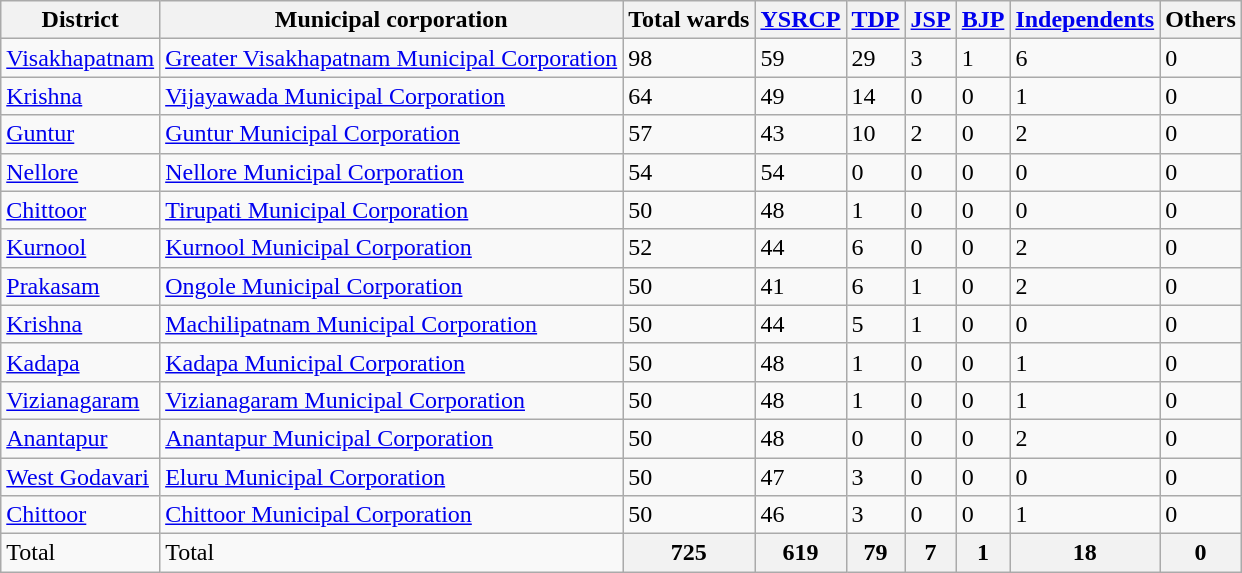<table class="wikitable sortable">
<tr>
<th>District</th>
<th>Municipal corporation</th>
<th>Total wards</th>
<th><a href='#'>YSRCP</a></th>
<th><a href='#'>TDP</a></th>
<th><a href='#'>JSP</a></th>
<th><a href='#'>BJP</a></th>
<th><a href='#'>Independents</a></th>
<th>Others</th>
</tr>
<tr>
<td><a href='#'>Visakhapatnam</a></td>
<td><a href='#'>Greater Visakhapatnam Municipal Corporation</a></td>
<td>98</td>
<td>59</td>
<td>29</td>
<td>3</td>
<td>1</td>
<td>6</td>
<td>0</td>
</tr>
<tr>
<td><a href='#'>Krishna</a></td>
<td><a href='#'>Vijayawada Municipal Corporation</a></td>
<td>64</td>
<td>49</td>
<td>14</td>
<td>0</td>
<td>0</td>
<td>1</td>
<td>0</td>
</tr>
<tr>
<td><a href='#'>Guntur</a></td>
<td><a href='#'>Guntur Municipal Corporation</a></td>
<td>57</td>
<td>43</td>
<td>10</td>
<td>2</td>
<td>0</td>
<td>2</td>
<td>0</td>
</tr>
<tr>
<td><a href='#'>Nellore</a></td>
<td><a href='#'>Nellore Municipal Corporation</a></td>
<td>54</td>
<td>54</td>
<td>0</td>
<td>0</td>
<td>0</td>
<td>0</td>
<td>0</td>
</tr>
<tr>
<td><a href='#'>Chittoor</a></td>
<td><a href='#'>Tirupati Municipal Corporation</a></td>
<td>50</td>
<td>48</td>
<td>1</td>
<td>0</td>
<td>0</td>
<td>0</td>
<td>0</td>
</tr>
<tr>
<td><a href='#'>Kurnool</a></td>
<td><a href='#'>Kurnool Municipal Corporation</a></td>
<td>52</td>
<td>44</td>
<td>6</td>
<td>0</td>
<td>0</td>
<td>2</td>
<td>0</td>
</tr>
<tr>
<td><a href='#'>Prakasam</a></td>
<td><a href='#'>Ongole Municipal Corporation</a></td>
<td>50</td>
<td>41</td>
<td>6</td>
<td>1</td>
<td>0</td>
<td>2</td>
<td>0</td>
</tr>
<tr>
<td><a href='#'>Krishna</a></td>
<td><a href='#'>Machilipatnam Municipal Corporation</a></td>
<td>50</td>
<td>44</td>
<td>5</td>
<td>1</td>
<td>0</td>
<td>0</td>
<td>0</td>
</tr>
<tr>
<td><a href='#'>Kadapa</a></td>
<td><a href='#'>Kadapa Municipal Corporation</a></td>
<td>50</td>
<td>48</td>
<td>1</td>
<td>0</td>
<td>0</td>
<td>1</td>
<td>0</td>
</tr>
<tr>
<td><a href='#'>Vizianagaram</a></td>
<td><a href='#'>Vizianagaram Municipal Corporation</a></td>
<td>50</td>
<td>48</td>
<td>1</td>
<td>0</td>
<td>0</td>
<td>1</td>
<td>0</td>
</tr>
<tr>
<td><a href='#'>Anantapur</a></td>
<td><a href='#'>Anantapur Municipal Corporation</a></td>
<td>50</td>
<td>48</td>
<td>0</td>
<td>0</td>
<td>0</td>
<td>2</td>
<td>0</td>
</tr>
<tr>
<td><a href='#'>West Godavari</a></td>
<td><a href='#'>Eluru Municipal Corporation</a></td>
<td>50</td>
<td>47</td>
<td>3</td>
<td>0</td>
<td>0</td>
<td>0</td>
<td>0</td>
</tr>
<tr>
<td><a href='#'>Chittoor</a></td>
<td><a href='#'>Chittoor Municipal Corporation</a></td>
<td>50</td>
<td>46</td>
<td>3</td>
<td>0</td>
<td>0</td>
<td>1</td>
<td>0</td>
</tr>
<tr>
<td>Total</td>
<td>Total</td>
<th>725</th>
<th>619</th>
<th>79</th>
<th>7</th>
<th>1</th>
<th>18</th>
<th>0</th>
</tr>
</table>
